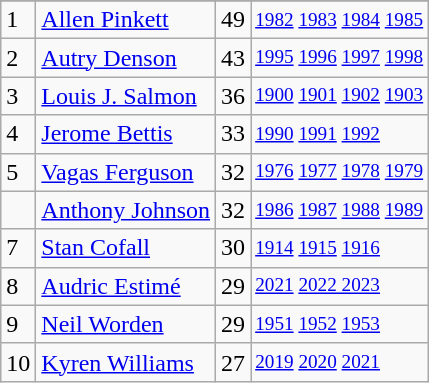<table class="wikitable">
<tr>
</tr>
<tr>
<td>1</td>
<td><a href='#'>Allen Pinkett</a></td>
<td>49</td>
<td style="font-size:80%;"><a href='#'>1982</a> <a href='#'>1983</a> <a href='#'>1984</a> <a href='#'>1985</a></td>
</tr>
<tr>
<td>2</td>
<td><a href='#'>Autry Denson</a></td>
<td>43</td>
<td style="font-size:80%;"><a href='#'>1995</a> <a href='#'>1996</a> <a href='#'>1997</a> <a href='#'>1998</a></td>
</tr>
<tr>
<td>3</td>
<td><a href='#'>Louis J. Salmon</a></td>
<td>36</td>
<td style="font-size:80%;"><a href='#'>1900</a> <a href='#'>1901</a> <a href='#'>1902</a> <a href='#'>1903</a></td>
</tr>
<tr>
<td>4</td>
<td><a href='#'>Jerome Bettis</a></td>
<td>33</td>
<td style="font-size:80%;"><a href='#'>1990</a> <a href='#'>1991</a> <a href='#'>1992</a></td>
</tr>
<tr>
<td>5</td>
<td><a href='#'>Vagas Ferguson</a></td>
<td>32</td>
<td style="font-size:80%;"><a href='#'>1976</a> <a href='#'>1977</a> <a href='#'>1978</a> <a href='#'>1979</a></td>
</tr>
<tr>
<td></td>
<td><a href='#'>Anthony Johnson</a></td>
<td>32</td>
<td style="font-size:80%;"><a href='#'>1986</a> <a href='#'>1987</a> <a href='#'>1988</a> <a href='#'>1989</a></td>
</tr>
<tr>
<td>7</td>
<td><a href='#'>Stan Cofall</a></td>
<td>30</td>
<td style="font-size:80%;"><a href='#'>1914</a> <a href='#'>1915</a> <a href='#'>1916</a></td>
</tr>
<tr>
<td>8</td>
<td><a href='#'>Audric Estimé</a></td>
<td>29</td>
<td style="font-size:80%;"><a href='#'>2021</a> <a href='#'>2022 2023</a></td>
</tr>
<tr>
<td>9</td>
<td><a href='#'>Neil Worden</a></td>
<td>29</td>
<td style="font-size:80%;"><a href='#'>1951</a> <a href='#'>1952</a> <a href='#'>1953</a></td>
</tr>
<tr>
<td>10</td>
<td><a href='#'>Kyren Williams</a></td>
<td>27</td>
<td style="font-size:80%;"><a href='#'>2019</a> <a href='#'>2020</a> <a href='#'>2021</a></td>
</tr>
</table>
